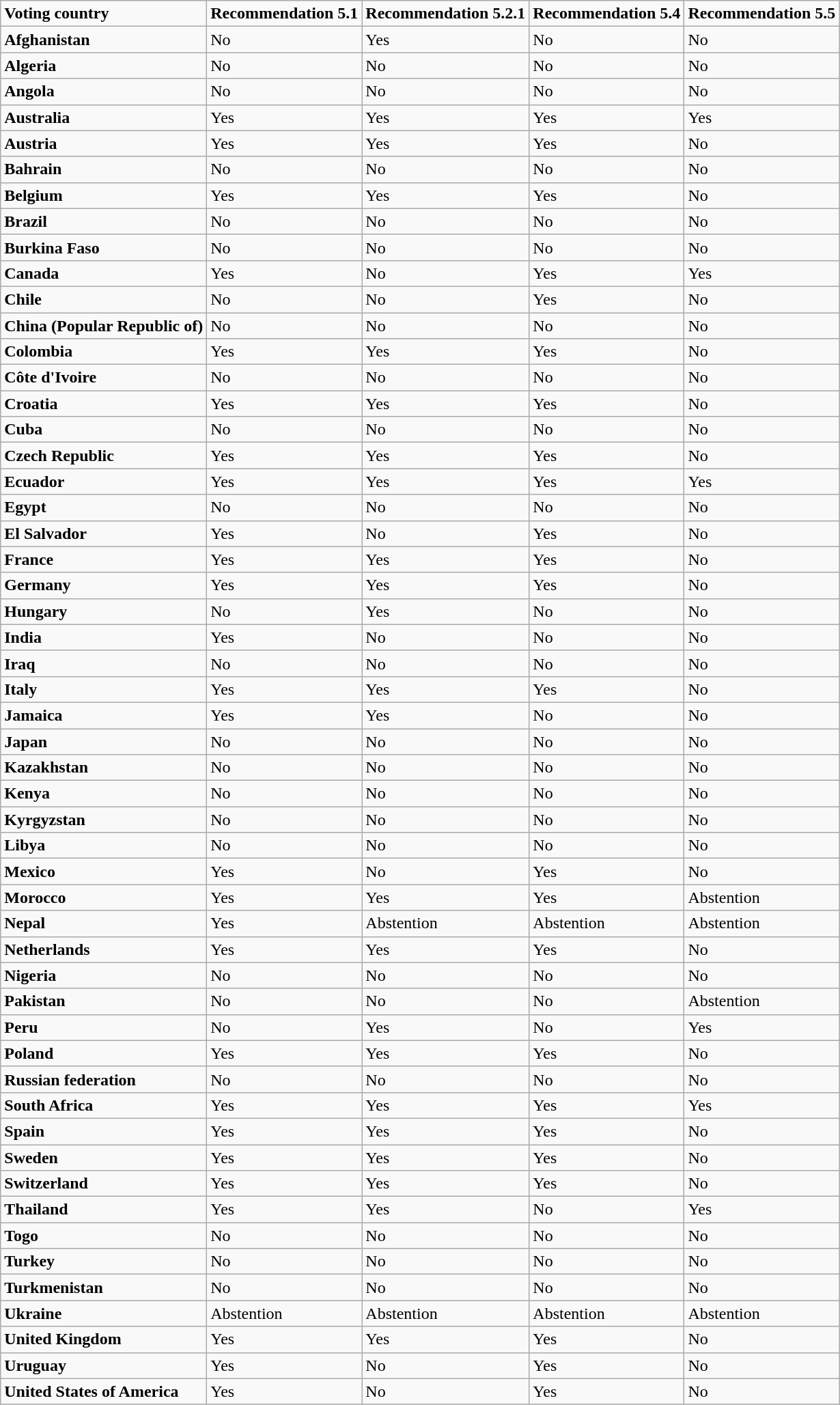<table class="wikitable">
<tr>
<td><strong>Voting country</strong></td>
<td><strong>Recommendation 5.1</strong></td>
<td><strong>Recommendation 5.2.1</strong></td>
<td><strong>Recommendation 5.4</strong></td>
<td><strong>Recommendation 5.5</strong></td>
</tr>
<tr>
<td><strong>Afghanistan</strong></td>
<td>No</td>
<td>Yes</td>
<td>No</td>
<td>No</td>
</tr>
<tr>
<td><strong>Algeria</strong></td>
<td>No</td>
<td>No</td>
<td>No</td>
<td>No</td>
</tr>
<tr>
<td><strong>Angola</strong></td>
<td>No</td>
<td>No</td>
<td>No</td>
<td>No</td>
</tr>
<tr>
<td><strong>Australia</strong></td>
<td>Yes</td>
<td>Yes</td>
<td>Yes</td>
<td>Yes</td>
</tr>
<tr>
<td><strong>Austria</strong></td>
<td>Yes</td>
<td>Yes</td>
<td>Yes</td>
<td>No</td>
</tr>
<tr>
<td><strong>Bahrain</strong></td>
<td>No</td>
<td>No</td>
<td>No</td>
<td>No</td>
</tr>
<tr>
<td><strong>Belgium</strong></td>
<td>Yes</td>
<td>Yes</td>
<td>Yes</td>
<td>No</td>
</tr>
<tr>
<td><strong>Brazil</strong></td>
<td>No</td>
<td>No</td>
<td>No</td>
<td>No</td>
</tr>
<tr>
<td><strong>Burkina Faso</strong></td>
<td>No</td>
<td>No</td>
<td>No</td>
<td>No</td>
</tr>
<tr>
<td><strong>Canada</strong></td>
<td>Yes</td>
<td>No</td>
<td>Yes</td>
<td>Yes</td>
</tr>
<tr>
<td><strong>Chile</strong></td>
<td>No</td>
<td>No</td>
<td>Yes</td>
<td>No</td>
</tr>
<tr>
<td><strong>China (Popular Republic of)</strong></td>
<td>No</td>
<td>No</td>
<td>No</td>
<td>No</td>
</tr>
<tr>
<td><strong>Colombia</strong></td>
<td>Yes</td>
<td>Yes</td>
<td>Yes</td>
<td>No</td>
</tr>
<tr>
<td><strong>Côte d'Ivoire</strong></td>
<td>No</td>
<td>No</td>
<td>No</td>
<td>No</td>
</tr>
<tr>
<td><strong>Croatia</strong></td>
<td>Yes</td>
<td>Yes</td>
<td>Yes</td>
<td>No</td>
</tr>
<tr>
<td><strong>Cuba</strong></td>
<td>No</td>
<td>No</td>
<td>No</td>
<td>No</td>
</tr>
<tr>
<td><strong>Czech Republic</strong></td>
<td>Yes</td>
<td>Yes</td>
<td>Yes</td>
<td>No</td>
</tr>
<tr>
<td><strong>Ecuador</strong></td>
<td>Yes</td>
<td>Yes</td>
<td>Yes</td>
<td>Yes</td>
</tr>
<tr>
<td><strong>Egypt</strong></td>
<td>No</td>
<td>No</td>
<td>No</td>
<td>No</td>
</tr>
<tr>
<td><strong>El Salvador</strong></td>
<td>Yes</td>
<td>No</td>
<td>Yes</td>
<td>No</td>
</tr>
<tr>
<td><strong>France</strong></td>
<td>Yes</td>
<td>Yes</td>
<td>Yes</td>
<td>No</td>
</tr>
<tr>
<td><strong>Germany</strong></td>
<td>Yes</td>
<td>Yes</td>
<td>Yes</td>
<td>No</td>
</tr>
<tr>
<td><strong>Hungary</strong></td>
<td>No</td>
<td>Yes</td>
<td>No</td>
<td>No</td>
</tr>
<tr>
<td><strong>India</strong></td>
<td>Yes</td>
<td>No</td>
<td>No</td>
<td>No</td>
</tr>
<tr>
<td><strong>Iraq</strong></td>
<td>No</td>
<td>No</td>
<td>No</td>
<td>No</td>
</tr>
<tr>
<td><strong>Italy</strong></td>
<td>Yes</td>
<td>Yes</td>
<td>Yes</td>
<td>No</td>
</tr>
<tr>
<td><strong>Jamaica</strong></td>
<td>Yes</td>
<td>Yes</td>
<td>No</td>
<td>No</td>
</tr>
<tr>
<td><strong>Japan</strong></td>
<td>No</td>
<td>No</td>
<td>No</td>
<td>No</td>
</tr>
<tr>
<td><strong>Kazakhstan</strong></td>
<td>No</td>
<td>No</td>
<td>No</td>
<td>No</td>
</tr>
<tr>
<td><strong>Kenya</strong></td>
<td>No</td>
<td>No</td>
<td>No</td>
<td>No</td>
</tr>
<tr>
<td><strong>Kyrgyzstan</strong></td>
<td>No</td>
<td>No</td>
<td>No</td>
<td>No</td>
</tr>
<tr>
<td><strong>Libya</strong></td>
<td>No</td>
<td>No</td>
<td>No</td>
<td>No</td>
</tr>
<tr>
<td><strong>Mexico</strong></td>
<td>Yes</td>
<td>No</td>
<td>Yes</td>
<td>No</td>
</tr>
<tr>
<td><strong>Morocco</strong></td>
<td>Yes</td>
<td>Yes</td>
<td>Yes</td>
<td>Abstention</td>
</tr>
<tr>
<td><strong>Nepal</strong></td>
<td>Yes</td>
<td>Abstention</td>
<td>Abstention</td>
<td>Abstention</td>
</tr>
<tr>
<td><strong>Netherlands</strong></td>
<td>Yes</td>
<td>Yes</td>
<td>Yes</td>
<td>No</td>
</tr>
<tr>
<td><strong>Nigeria</strong></td>
<td>No</td>
<td>No</td>
<td>No</td>
<td>No</td>
</tr>
<tr>
<td><strong>Pakistan</strong></td>
<td>No</td>
<td>No</td>
<td>No</td>
<td>Abstention</td>
</tr>
<tr>
<td><strong>Peru</strong></td>
<td>No</td>
<td>Yes</td>
<td>No</td>
<td>Yes</td>
</tr>
<tr>
<td><strong>Poland</strong></td>
<td>Yes</td>
<td>Yes</td>
<td>Yes</td>
<td>No</td>
</tr>
<tr>
<td><strong>Russian federation</strong></td>
<td>No</td>
<td>No</td>
<td>No</td>
<td>No</td>
</tr>
<tr>
<td><strong>South Africa</strong></td>
<td>Yes</td>
<td>Yes</td>
<td>Yes</td>
<td>Yes</td>
</tr>
<tr>
<td><strong>Spain</strong></td>
<td>Yes</td>
<td>Yes</td>
<td>Yes</td>
<td>No</td>
</tr>
<tr>
<td><strong>Sweden</strong></td>
<td>Yes</td>
<td>Yes</td>
<td>Yes</td>
<td>No</td>
</tr>
<tr>
<td><strong>Switzerland</strong></td>
<td>Yes</td>
<td>Yes</td>
<td>Yes</td>
<td>No</td>
</tr>
<tr>
<td><strong>Thailand</strong></td>
<td>Yes</td>
<td>Yes</td>
<td>No</td>
<td>Yes</td>
</tr>
<tr>
<td><strong>Togo</strong></td>
<td>No</td>
<td>No</td>
<td>No</td>
<td>No</td>
</tr>
<tr>
<td><strong>Turkey</strong></td>
<td>No</td>
<td>No</td>
<td>No</td>
<td>No</td>
</tr>
<tr>
<td><strong>Turkmenistan</strong></td>
<td>No</td>
<td>No</td>
<td>No</td>
<td>No</td>
</tr>
<tr>
<td><strong>Ukraine</strong></td>
<td>Abstention</td>
<td>Abstention</td>
<td>Abstention</td>
<td>Abstention</td>
</tr>
<tr>
<td><strong>United Kingdom</strong></td>
<td>Yes</td>
<td>Yes</td>
<td>Yes</td>
<td>No</td>
</tr>
<tr>
<td><strong>Uruguay</strong></td>
<td>Yes</td>
<td>No</td>
<td>Yes</td>
<td>No</td>
</tr>
<tr>
<td><strong>United States of America</strong></td>
<td>Yes</td>
<td>No</td>
<td>Yes</td>
<td>No</td>
</tr>
</table>
